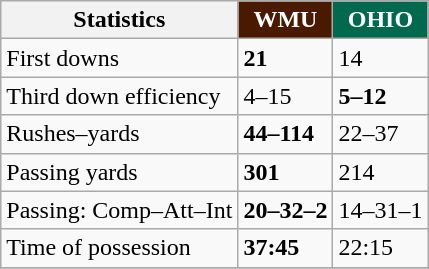<table class="wikitable">
<tr>
<th>Statistics</th>
<th style="background:#4a1a00; color:#ffffff">WMU</th>
<th style="background:#00694e; color:#ffffff">OHIO</th>
</tr>
<tr>
<td>First downs</td>
<td><strong>21</strong></td>
<td>14</td>
</tr>
<tr>
<td>Third down efficiency</td>
<td>4–15</td>
<td><strong>5–12</strong></td>
</tr>
<tr>
<td>Rushes–yards</td>
<td><strong>44–114</strong></td>
<td>22–37</td>
</tr>
<tr>
<td>Passing yards</td>
<td><strong>301</strong></td>
<td>214</td>
</tr>
<tr>
<td>Passing: Comp–Att–Int</td>
<td><strong>20–32–2</strong></td>
<td>14–31–1</td>
</tr>
<tr>
<td>Time of possession</td>
<td><strong>37:45</strong></td>
<td>22:15</td>
</tr>
<tr>
</tr>
</table>
